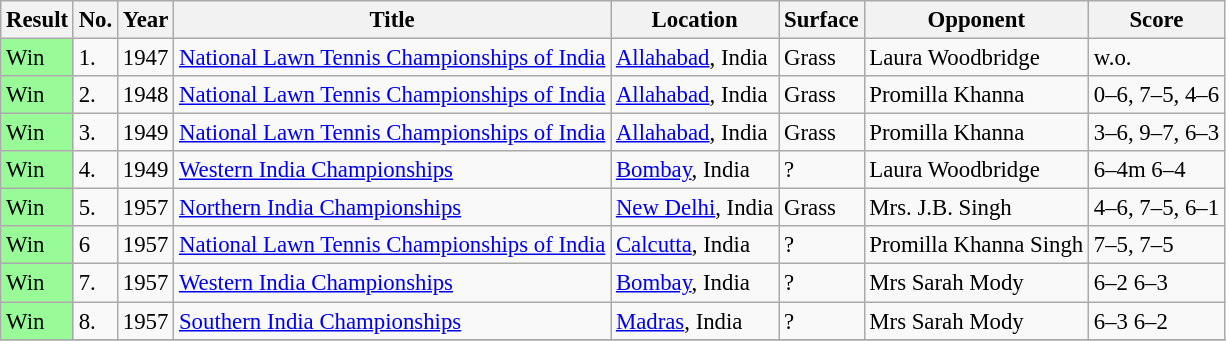<table class="sortable wikitable" style="font-size:95%">
<tr>
<th>Result</th>
<th>No.</th>
<th>Year</th>
<th>Title</th>
<th>Location</th>
<th>Surface</th>
<th>Opponent</th>
<th>Score</th>
</tr>
<tr>
<td style="background:#98fb98;">Win</td>
<td>1.</td>
<td>1947</td>
<td><a href='#'>National Lawn Tennis Championships of India</a></td>
<td><a href='#'>Allahabad</a>, India</td>
<td>Grass</td>
<td>  Laura Woodbridge</td>
<td>w.o.</td>
</tr>
<tr>
<td style="background:#98fb98;">Win</td>
<td>2.</td>
<td>1948</td>
<td><a href='#'>National Lawn Tennis Championships of India</a></td>
<td><a href='#'>Allahabad</a>, India</td>
<td>Grass</td>
<td> Promilla Khanna</td>
<td>0–6, 7–5, 4–6</td>
</tr>
<tr>
<td style="background:#98fb98;">Win</td>
<td>3.</td>
<td>1949</td>
<td><a href='#'>National Lawn Tennis Championships of India</a></td>
<td><a href='#'>Allahabad</a>, India</td>
<td>Grass</td>
<td>  Promilla Khanna</td>
<td>3–6, 9–7, 6–3</td>
</tr>
<tr>
<td style="background:#98fb98;">Win</td>
<td>4.</td>
<td>1949</td>
<td><a href='#'>Western India Championships</a></td>
<td><a href='#'>Bombay</a>, India</td>
<td>?</td>
<td> Laura Woodbridge</td>
<td>6–4m 6–4</td>
</tr>
<tr>
<td style="background:#98fb98;">Win</td>
<td>5.</td>
<td>1957</td>
<td><a href='#'>Northern India Championships</a></td>
<td><a href='#'>New Delhi</a>, India</td>
<td>Grass</td>
<td> Mrs. J.B. Singh</td>
<td>4–6, 7–5, 6–1</td>
</tr>
<tr>
<td style="background:#98fb98;">Win</td>
<td>6</td>
<td>1957</td>
<td><a href='#'>National Lawn Tennis Championships of India</a></td>
<td><a href='#'>Calcutta</a>, India</td>
<td>?</td>
<td> Promilla Khanna Singh</td>
<td>7–5, 7–5</td>
</tr>
<tr>
<td style="background:#98fb98;">Win</td>
<td>7.</td>
<td>1957</td>
<td><a href='#'>Western India Championships</a></td>
<td><a href='#'>Bombay</a>, India</td>
<td>?</td>
<td>  Mrs Sarah Mody</td>
<td>6–2 6–3</td>
</tr>
<tr>
<td style="background:#98fb98;">Win</td>
<td>8.</td>
<td>1957</td>
<td><a href='#'>Southern India Championships</a></td>
<td><a href='#'>Madras</a>, India</td>
<td>?</td>
<td>  Mrs Sarah Mody</td>
<td>6–3 6–2</td>
</tr>
<tr>
</tr>
</table>
